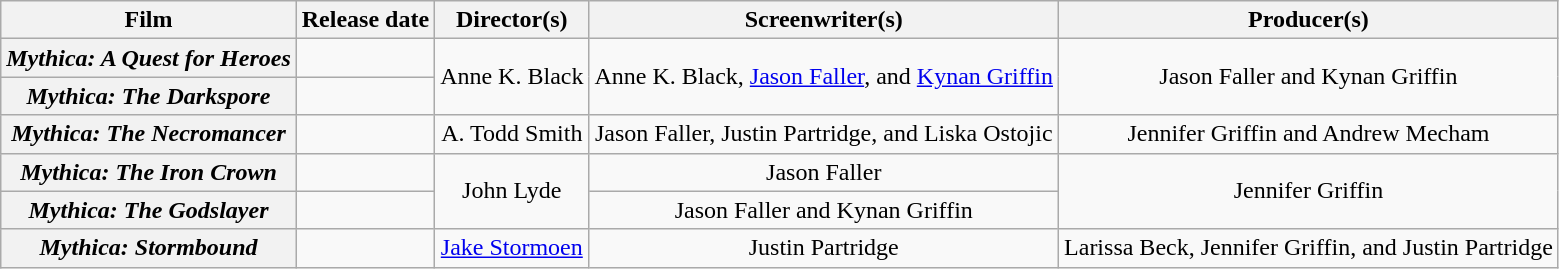<table class="wikitable plainrowheaders" style="text-align:center;">
<tr>
<th>Film</th>
<th>Release date</th>
<th>Director(s)</th>
<th>Screenwriter(s)</th>
<th>Producer(s)</th>
</tr>
<tr>
<th scope="row"><em>Mythica: A Quest for Heroes</em></th>
<td style="text-align:left;"></td>
<td rowspan=2>Anne K. Black</td>
<td rowspan=2>Anne K. Black, <a href='#'>Jason Faller</a>, and <a href='#'>Kynan Griffin</a></td>
<td rowspan=2>Jason Faller and Kynan Griffin</td>
</tr>
<tr>
<th scope="row"><em>Mythica: The Darkspore</em></th>
<td style="text-align:left;"></td>
</tr>
<tr>
<th scope="row"><em>Mythica: The Necromancer</em></th>
<td style="text-align:left;"></td>
<td>A. Todd Smith</td>
<td>Jason Faller, Justin Partridge, and Liska Ostojic</td>
<td>Jennifer Griffin and Andrew Mecham</td>
</tr>
<tr>
<th scope="row"><em>Mythica: The Iron Crown</em></th>
<td style="text-align:left;"></td>
<td rowspan=2>John Lyde</td>
<td>Jason Faller</td>
<td rowspan=2>Jennifer Griffin</td>
</tr>
<tr>
<th scope="row"><em>Mythica: The Godslayer</em></th>
<td style="text-align:left;"></td>
<td>Jason Faller and Kynan Griffin</td>
</tr>
<tr>
<th scope="row"><em>Mythica: Stormbound</em></th>
<td style="text-align:left;"></td>
<td><a href='#'>Jake Stormoen</a></td>
<td>Justin Partridge</td>
<td>Larissa Beck, Jennifer Griffin, and Justin Partridge</td>
</tr>
</table>
